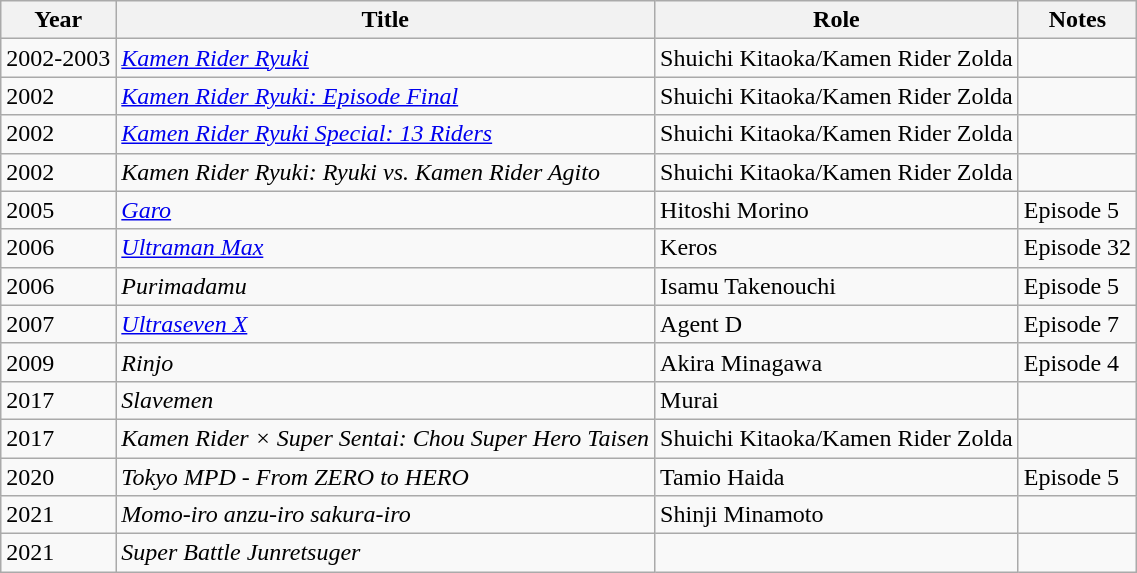<table class="wikitable sortable">
<tr>
<th>Year</th>
<th>Title</th>
<th>Role</th>
<th class="unsortable">Notes</th>
</tr>
<tr>
<td>2002-2003</td>
<td><em><a href='#'>Kamen Rider Ryuki</a></em></td>
<td>Shuichi Kitaoka/Kamen Rider Zolda</td>
<td></td>
</tr>
<tr>
<td>2002</td>
<td><em><a href='#'>Kamen Rider Ryuki: Episode Final</a></em></td>
<td>Shuichi Kitaoka/Kamen Rider Zolda</td>
<td></td>
</tr>
<tr>
<td>2002</td>
<td><em><a href='#'>Kamen Rider Ryuki Special: 13 Riders</a></em></td>
<td>Shuichi Kitaoka/Kamen Rider Zolda</td>
<td></td>
</tr>
<tr>
<td>2002</td>
<td><em>Kamen Rider Ryuki: Ryuki vs. Kamen Rider Agito</em></td>
<td>Shuichi Kitaoka/Kamen Rider Zolda</td>
<td></td>
</tr>
<tr>
<td>2005</td>
<td><em><a href='#'>Garo</a></em></td>
<td>Hitoshi Morino</td>
<td>Episode 5</td>
</tr>
<tr>
<td>2006</td>
<td><em><a href='#'>Ultraman Max</a></em></td>
<td>Keros</td>
<td>Episode 32</td>
</tr>
<tr>
<td>2006</td>
<td><em>Purimadamu</em></td>
<td>Isamu Takenouchi</td>
<td>Episode 5</td>
</tr>
<tr>
<td>2007</td>
<td><em><a href='#'>Ultraseven X</a></em></td>
<td>Agent D</td>
<td>Episode 7</td>
</tr>
<tr>
<td>2009</td>
<td><em>Rinjo</em></td>
<td>Akira Minagawa</td>
<td>Episode 4</td>
</tr>
<tr>
<td>2017</td>
<td><em>Slavemen</em></td>
<td>Murai</td>
<td></td>
</tr>
<tr>
<td>2017</td>
<td><em>Kamen Rider × Super Sentai: Chou Super Hero Taisen</em></td>
<td>Shuichi Kitaoka/Kamen Rider Zolda</td>
<td></td>
</tr>
<tr>
<td>2020</td>
<td><em>Tokyo MPD - From ZERO to HERO</em></td>
<td>Tamio Haida</td>
<td>Episode 5</td>
</tr>
<tr>
<td>2021</td>
<td><em>Momo-iro anzu-iro sakura-iro</em></td>
<td>Shinji Minamoto</td>
<td></td>
</tr>
<tr>
<td>2021</td>
<td><em>Super Battle Junretsuger</em></td>
<td></td>
<td></td>
</tr>
</table>
